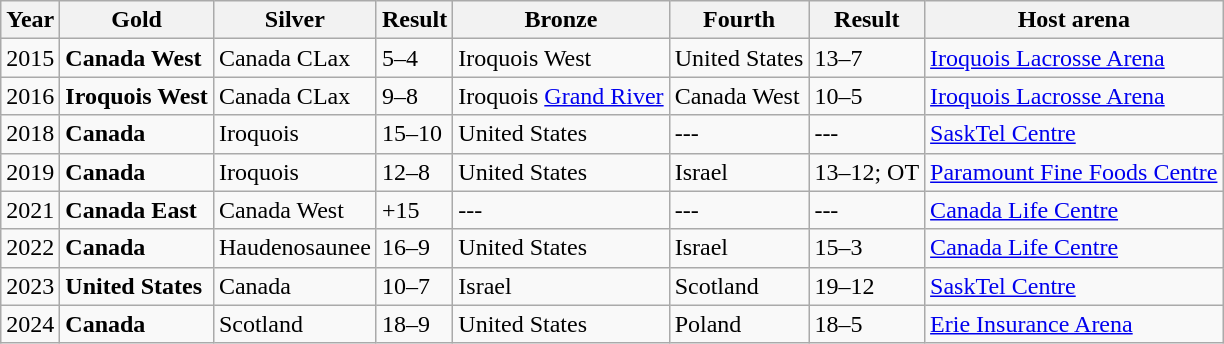<table class="wikitable">
<tr>
<th>Year</th>
<th> Gold</th>
<th> Silver</th>
<th>Result</th>
<th> Bronze</th>
<th>Fourth</th>
<th>Result</th>
<th>Host arena</th>
</tr>
<tr>
<td>2015</td>
<td><strong>Canada West</strong></td>
<td>Canada CLax</td>
<td>5–4</td>
<td>Iroquois West</td>
<td>United States</td>
<td>13–7</td>
<td><a href='#'>Iroquois Lacrosse Arena</a></td>
</tr>
<tr>
<td>2016</td>
<td><strong>Iroquois West</strong></td>
<td>Canada CLax</td>
<td>9–8</td>
<td>Iroquois <a href='#'>Grand River</a></td>
<td>Canada West</td>
<td>10–5</td>
<td><a href='#'>Iroquois Lacrosse Arena</a></td>
</tr>
<tr>
<td>2018</td>
<td><strong>Canada</strong></td>
<td>Iroquois</td>
<td>15–10</td>
<td>United States</td>
<td>---</td>
<td>---</td>
<td><a href='#'>SaskTel Centre</a></td>
</tr>
<tr>
<td>2019</td>
<td><strong>Canada</strong></td>
<td>Iroquois</td>
<td>12–8</td>
<td>United States</td>
<td>Israel</td>
<td>13–12; OT</td>
<td><a href='#'>Paramount Fine Foods Centre</a></td>
</tr>
<tr>
<td>2021</td>
<td><strong>Canada East</strong></td>
<td>Canada West</td>
<td>+15</td>
<td>---</td>
<td>---</td>
<td>---</td>
<td><a href='#'>Canada Life Centre</a></td>
</tr>
<tr>
<td>2022</td>
<td><strong>Canada</strong></td>
<td>Haudenosaunee</td>
<td>16–9</td>
<td>United States</td>
<td>Israel</td>
<td>15–3</td>
<td><a href='#'>Canada Life Centre</a></td>
</tr>
<tr>
<td>2023</td>
<td><strong>United States</strong></td>
<td>Canada</td>
<td>10–7</td>
<td>Israel</td>
<td>Scotland</td>
<td>19–12</td>
<td><a href='#'>SaskTel Centre</a></td>
</tr>
<tr>
<td>2024</td>
<td><strong>Canada</strong></td>
<td>Scotland</td>
<td>18–9</td>
<td>United States</td>
<td>Poland</td>
<td>18–5</td>
<td><a href='#'>Erie Insurance Arena</a></td>
</tr>
</table>
